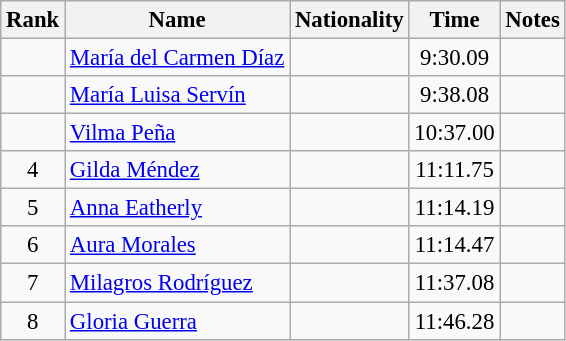<table class="wikitable sortable" style="text-align:center;font-size:95%">
<tr>
<th>Rank</th>
<th>Name</th>
<th>Nationality</th>
<th>Time</th>
<th>Notes</th>
</tr>
<tr>
<td></td>
<td align=left><a href='#'>María del Carmen Díaz</a></td>
<td align=left></td>
<td>9:30.09</td>
<td></td>
</tr>
<tr>
<td></td>
<td align=left><a href='#'>María Luisa Servín</a></td>
<td align=left></td>
<td>9:38.08</td>
<td></td>
</tr>
<tr>
<td></td>
<td align=left><a href='#'>Vilma Peña</a></td>
<td align=left></td>
<td>10:37.00</td>
<td></td>
</tr>
<tr>
<td>4</td>
<td align=left><a href='#'>Gilda Méndez</a></td>
<td align=left></td>
<td>11:11.75</td>
<td></td>
</tr>
<tr>
<td>5</td>
<td align=left><a href='#'>Anna Eatherly</a></td>
<td align=left></td>
<td>11:14.19</td>
<td></td>
</tr>
<tr>
<td>6</td>
<td align=left><a href='#'>Aura Morales</a></td>
<td align=left></td>
<td>11:14.47</td>
<td></td>
</tr>
<tr>
<td>7</td>
<td align=left><a href='#'>Milagros Rodríguez</a></td>
<td align=left></td>
<td>11:37.08</td>
<td></td>
</tr>
<tr>
<td>8</td>
<td align=left><a href='#'>Gloria Guerra</a></td>
<td align=left></td>
<td>11:46.28</td>
<td></td>
</tr>
</table>
